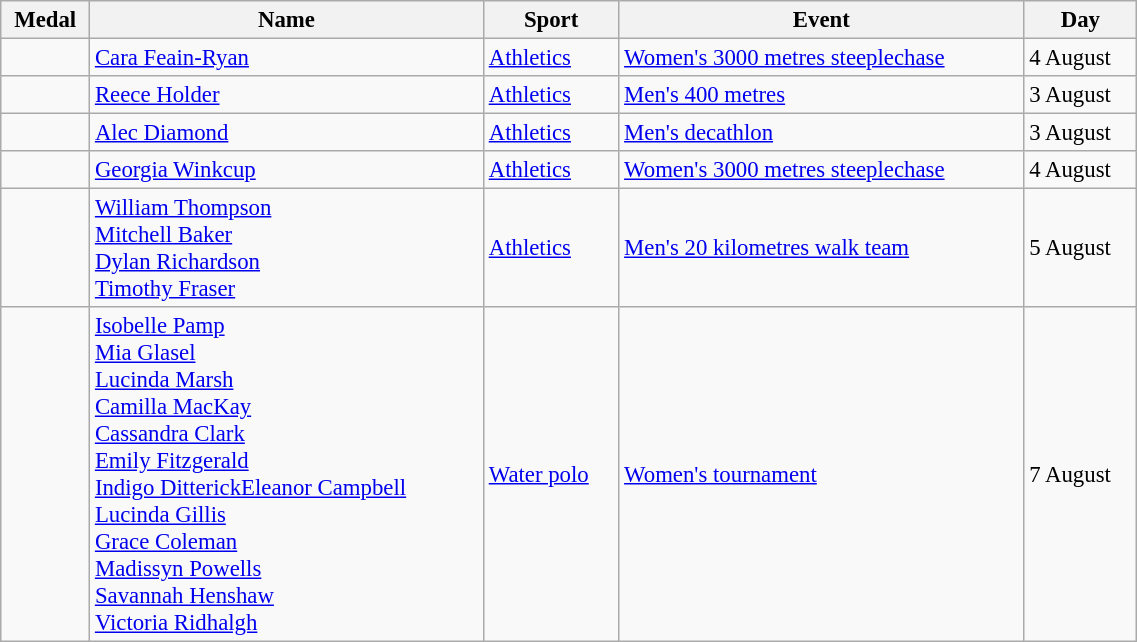<table class="wikitable sortable" style="font-size: 95%; width:60%">
<tr>
<th>Medal</th>
<th>Name</th>
<th>Sport</th>
<th>Event</th>
<th>Day</th>
</tr>
<tr>
<td></td>
<td><a href='#'>Cara Feain-Ryan</a></td>
<td><a href='#'>Athletics</a></td>
<td><a href='#'>Women's 3000 metres steeplechase</a></td>
<td>4 August</td>
</tr>
<tr>
<td></td>
<td><a href='#'>Reece Holder</a></td>
<td><a href='#'>Athletics</a></td>
<td><a href='#'>Men's 400 metres</a></td>
<td>3 August</td>
</tr>
<tr>
<td></td>
<td><a href='#'>Alec Diamond</a></td>
<td><a href='#'>Athletics</a></td>
<td><a href='#'>Men's decathlon</a></td>
<td>3 August</td>
</tr>
<tr>
<td></td>
<td><a href='#'>Georgia Winkcup</a></td>
<td><a href='#'>Athletics</a></td>
<td><a href='#'>Women's 3000 metres steeplechase</a></td>
<td>4 August</td>
</tr>
<tr>
<td></td>
<td><a href='#'>William Thompson</a><br><a href='#'>Mitchell Baker</a><br><a href='#'>Dylan Richardson</a><br><a href='#'>Timothy Fraser</a></td>
<td><a href='#'>Athletics</a></td>
<td><a href='#'>Men's 20 kilometres walk team</a></td>
<td>5 August</td>
</tr>
<tr>
<td></td>
<td><a href='#'>Isobelle Pamp</a><br><a href='#'>Mia Glasel</a><br><a href='#'>Lucinda Marsh</a><br><a href='#'>Camilla MacKay</a><br><a href='#'>Cassandra Clark</a><br><a href='#'>Emily Fitzgerald</a><br><a href='#'>Indigo Ditterick</a><a href='#'>Eleanor Campbell</a><br><a href='#'>Lucinda Gillis</a><br><a href='#'>Grace Coleman</a><br><a href='#'>Madissyn Powells</a><br><a href='#'>Savannah Henshaw</a><br><a href='#'>Victoria Ridhalgh</a></td>
<td><a href='#'>Water polo</a></td>
<td><a href='#'>Women's tournament</a></td>
<td>7 August</td>
</tr>
</table>
